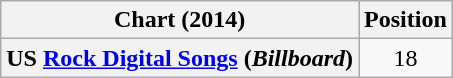<table class="wikitable plainrowheaders" style="text-align:center">
<tr>
<th>Chart (2014)</th>
<th>Position</th>
</tr>
<tr>
<th scope="row">US <a href='#'>Rock Digital Songs</a> (<em>Billboard</em>)</th>
<td>18</td>
</tr>
</table>
